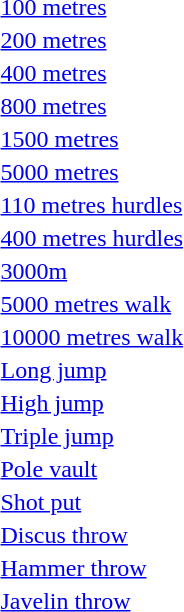<table>
<tr>
<td><a href='#'>100 metres</a></td>
<td></td>
<td></td>
<td></td>
<td></td>
<td></td>
<td></td>
</tr>
<tr>
<td><a href='#'>200 metres</a></td>
<td></td>
<td></td>
<td></td>
<td></td>
<td></td>
<td></td>
</tr>
<tr>
<td><a href='#'>400 metres</a></td>
<td></td>
<td></td>
<td></td>
<td></td>
<td></td>
<td></td>
</tr>
<tr>
<td><a href='#'>800 metres</a></td>
<td></td>
<td></td>
<td></td>
<td></td>
<td></td>
<td></td>
</tr>
<tr>
<td><a href='#'>1500 metres</a></td>
<td></td>
<td></td>
<td></td>
<td></td>
<td></td>
<td></td>
</tr>
<tr>
<td><a href='#'>5000 metres</a></td>
<td></td>
<td></td>
<td></td>
<td></td>
<td></td>
<td></td>
</tr>
<tr>
<td><a href='#'>110 metres hurdles</a></td>
<td></td>
<td></td>
<td></td>
<td></td>
<td></td>
<td></td>
</tr>
<tr>
<td><a href='#'>400 metres hurdles</a></td>
<td></td>
<td></td>
<td></td>
<td></td>
<td></td>
<td></td>
</tr>
<tr>
<td><a href='#'>3000m </a></td>
<td></td>
<td></td>
<td></td>
<td></td>
<td></td>
<td></td>
</tr>
<tr>
<td><a href='#'>5000 metres walk</a></td>
<td></td>
<td></td>
<td></td>
<td></td>
<td></td>
<td></td>
</tr>
<tr>
<td><a href='#'>10000 metres walk</a></td>
<td></td>
<td></td>
<td></td>
<td></td>
<td></td>
<td></td>
</tr>
<tr>
<td><a href='#'>Long jump</a></td>
<td></td>
<td></td>
<td></td>
<td></td>
<td></td>
<td></td>
</tr>
<tr>
<td><a href='#'>High jump</a></td>
<td></td>
<td></td>
<td></td>
<td></td>
<td></td>
<td></td>
</tr>
<tr>
<td><a href='#'>Triple jump</a></td>
<td></td>
<td></td>
<td></td>
<td></td>
<td></td>
<td></td>
</tr>
<tr>
<td><a href='#'>Pole vault</a></td>
<td></td>
<td></td>
<td></td>
<td></td>
<td></td>
<td></td>
</tr>
<tr>
<td><a href='#'>Shot put</a></td>
<td></td>
<td></td>
<td></td>
<td></td>
<td></td>
<td></td>
</tr>
<tr>
<td><a href='#'>Discus throw</a></td>
<td></td>
<td></td>
<td></td>
<td></td>
<td></td>
<td></td>
</tr>
<tr>
<td><a href='#'>Hammer throw</a></td>
<td></td>
<td></td>
<td></td>
<td></td>
<td></td>
<td></td>
</tr>
<tr>
<td><a href='#'>Javelin throw</a></td>
<td></td>
<td></td>
<td></td>
<td></td>
<td></td>
<td></td>
</tr>
<tr>
</tr>
</table>
